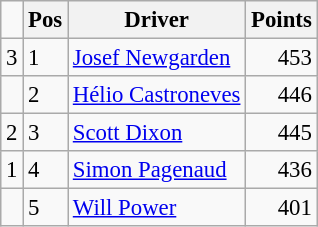<table class="wikitable" style="font-size: 95%;">
<tr>
<td></td>
<th>Pos</th>
<th>Driver</th>
<th>Points</th>
</tr>
<tr>
<td align="left"> 3</td>
<td>1</td>
<td> <a href='#'>Josef Newgarden</a></td>
<td align="right">453</td>
</tr>
<tr>
<td align="left"></td>
<td>2</td>
<td> <a href='#'>Hélio Castroneves</a></td>
<td align="right">446</td>
</tr>
<tr>
<td align="left"> 2</td>
<td>3</td>
<td> <a href='#'>Scott Dixon</a></td>
<td align="right">445</td>
</tr>
<tr>
<td align="left"> 1</td>
<td>4</td>
<td> <a href='#'>Simon Pagenaud</a></td>
<td align="right">436</td>
</tr>
<tr>
<td align="left"></td>
<td>5</td>
<td> <a href='#'>Will Power</a></td>
<td align="right">401</td>
</tr>
</table>
